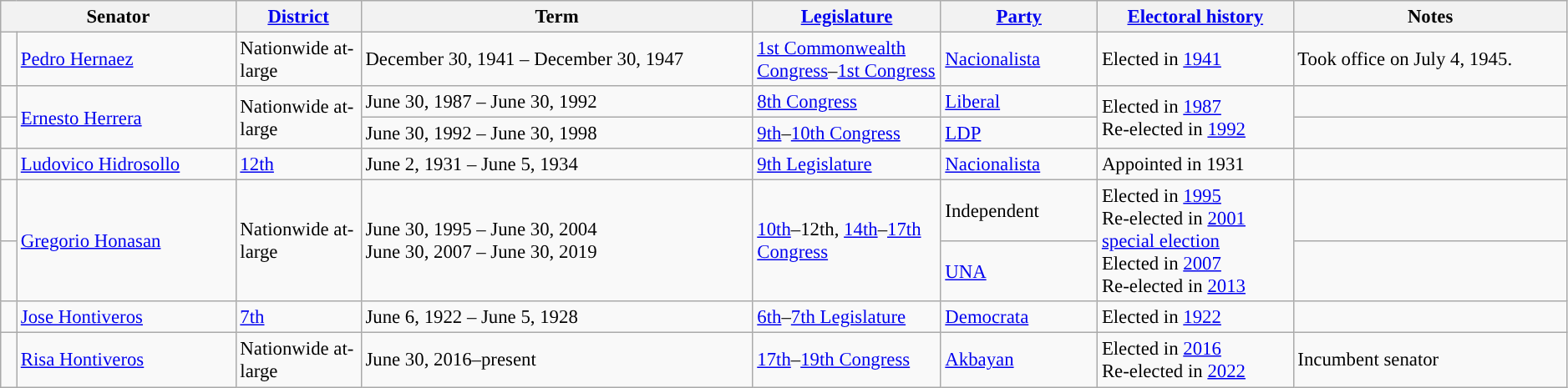<table class="wikitable" style="font-size:95%" width=99%>
<tr>
<th colspan="2" width="15%">Senator</th>
<th width="8%"><a href='#'>District</a></th>
<th width="25%">Term</th>
<th width="12%"><a href='#'>Legislature</a></th>
<th width="10%"><a href='#'>Party</a></th>
<th width="12.5%"><a href='#'>Electoral history</a></th>
<th width="17.5%">Notes</th>
</tr>
<tr>
<td width=1% style="background-color:"></td>
<td><a href='#'>Pedro Hernaez</a></td>
<td>Nationwide at-large</td>
<td>December 30, 1941 – December 30, 1947</td>
<td><a href='#'>1st Commonwealth Congress</a>–<a href='#'>1st Congress</a></td>
<td><a href='#'>Nacionalista</a></td>
<td>Elected in <a href='#'>1941</a></td>
<td>Took office on July 4, 1945.</td>
</tr>
<tr>
<td style="background-color:"></td>
<td rowspan="2"><a href='#'>Ernesto Herrera</a></td>
<td rowspan="2">Nationwide at-large</td>
<td>June 30, 1987 – June 30, 1992</td>
<td><a href='#'>8th Congress</a></td>
<td><a href='#'>Liberal</a></td>
<td rowspan="2">Elected in <a href='#'>1987</a><br>Re-elected in <a href='#'>1992</a></td>
<td></td>
</tr>
<tr>
<td style="background-color:"></td>
<td>June 30, 1992 – June 30, 1998</td>
<td><a href='#'>9th</a>–<a href='#'>10th Congress</a></td>
<td><a href='#'>LDP</a></td>
<td></td>
</tr>
<tr>
<td style="background-color:"></td>
<td><a href='#'>Ludovico Hidrosollo</a></td>
<td><a href='#'>12th</a></td>
<td>June 2, 1931 – June 5, 1934</td>
<td><a href='#'>9th Legislature</a></td>
<td><a href='#'>Nacionalista</a></td>
<td>Appointed in 1931</td>
<td></td>
</tr>
<tr>
<td style="background-color:"></td>
<td rowspan="2"><a href='#'>Gregorio Honasan</a></td>
<td rowspan="2">Nationwide at-large</td>
<td rowspan="2">June 30, 1995 – June 30, 2004<br>June 30, 2007 – June 30, 2019</td>
<td rowspan="2"><a href='#'>10th</a>–12th, <a href='#'>14th</a>–<a href='#'>17th Congress</a></td>
<td>Independent</td>
<td rowspan="2">Elected in <a href='#'>1995</a><br>Re-elected in <a href='#'>2001 special election</a><br>Elected in <a href='#'>2007</a><br>Re-elected in <a href='#'>2013</a></td>
<td></td>
</tr>
<tr>
<td style="background-color:"></td>
<td><a href='#'>UNA</a></td>
<td></td>
</tr>
<tr>
<td style="background-color:"></td>
<td><a href='#'>Jose Hontiveros</a></td>
<td><a href='#'>7th</a></td>
<td>June 6, 1922 – June 5, 1928</td>
<td><a href='#'>6th</a>–<a href='#'>7th Legislature</a></td>
<td><a href='#'>Democrata</a></td>
<td>Elected in <a href='#'>1922</a></td>
<td></td>
</tr>
<tr>
<td style="background-color:"></td>
<td><a href='#'>Risa Hontiveros</a></td>
<td>Nationwide at-large</td>
<td>June 30, 2016–present</td>
<td><a href='#'>17th</a>–<a href='#'>19th Congress</a></td>
<td><a href='#'>Akbayan</a></td>
<td>Elected in <a href='#'>2016</a><br>Re-elected in <a href='#'>2022</a></td>
<td>Incumbent senator</td>
</tr>
</table>
